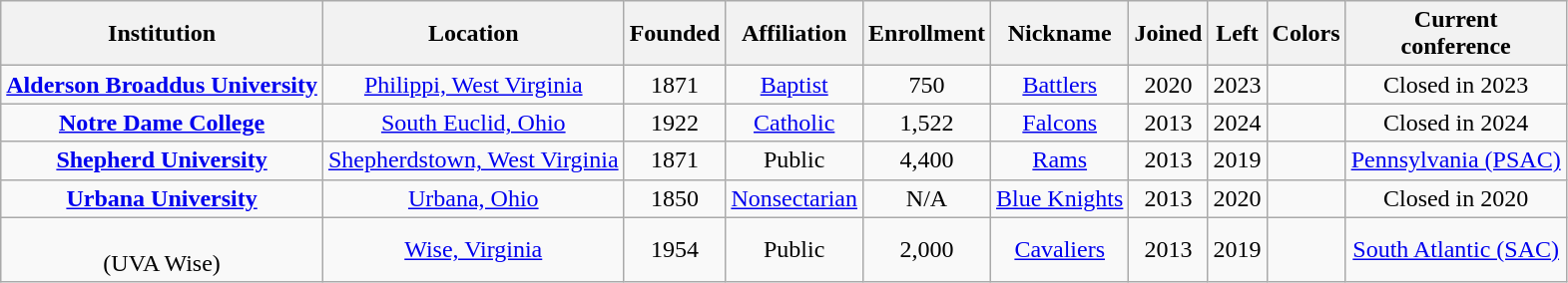<table class="wikitable sortable" style="text-align:center">
<tr>
<th>Institution</th>
<th>Location</th>
<th>Founded</th>
<th>Affiliation</th>
<th>Enrollment</th>
<th>Nickname</th>
<th>Joined</th>
<th>Left</th>
<th class="unsortable">Colors</th>
<th>Current<br>conference</th>
</tr>
<tr>
<td><strong><a href='#'>Alderson Broaddus University</a></strong></td>
<td><a href='#'>Philippi, West Virginia</a></td>
<td>1871</td>
<td><a href='#'>Baptist</a></td>
<td>750</td>
<td><a href='#'>Battlers</a></td>
<td>2020</td>
<td>2023</td>
<td> </td>
<td>Closed in 2023</td>
</tr>
<tr>
<td><strong><a href='#'>Notre Dame College</a></strong></td>
<td><a href='#'>South Euclid, Ohio</a></td>
<td>1922</td>
<td><a href='#'>Catholic</a></td>
<td>1,522</td>
<td><a href='#'>Falcons</a></td>
<td>2013</td>
<td>2024</td>
<td> </td>
<td>Closed in 2024</td>
</tr>
<tr>
<td><strong><a href='#'>Shepherd University</a></strong></td>
<td><a href='#'>Shepherdstown, West Virginia</a></td>
<td>1871</td>
<td>Public</td>
<td>4,400</td>
<td><a href='#'>Rams</a></td>
<td>2013</td>
<td>2019</td>
<td> </td>
<td><a href='#'>Pennsylvania (PSAC)</a></td>
</tr>
<tr>
<td><strong><a href='#'>Urbana University</a></strong></td>
<td><a href='#'>Urbana, Ohio</a></td>
<td>1850</td>
<td><a href='#'>Nonsectarian</a></td>
<td>N/A</td>
<td><a href='#'>Blue Knights</a></td>
<td>2013</td>
<td>2020</td>
<td> </td>
<td>Closed in 2020</td>
</tr>
<tr>
<td><strong></strong><br>(UVA Wise)</td>
<td><a href='#'>Wise, Virginia</a></td>
<td>1954</td>
<td>Public</td>
<td>2,000</td>
<td><a href='#'>Cavaliers</a></td>
<td>2013</td>
<td>2019</td>
<td> </td>
<td><a href='#'>South Atlantic (SAC)</a></td>
</tr>
</table>
